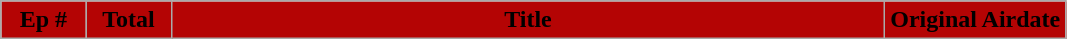<table class="wikitable plainrowheaders">
<tr>
<th style="background:#B40404; width:8%;"><span>Ep #</span></th>
<th style="background:#B40404; width:8%;"><span>Total</span></th>
<th style="background:#B40404"><span>Title</span></th>
<th style="background:#B40404; width:17%;"><span>Original Airdate</span><br>


</th>
</tr>
</table>
